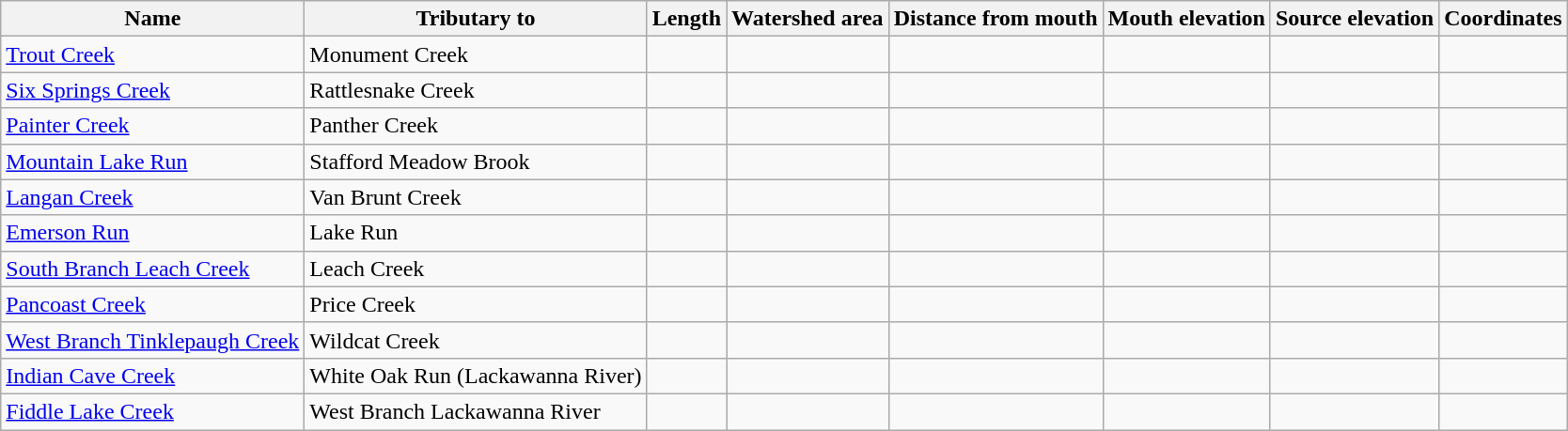<table class="wikitable sortable">
<tr>
<th>Name</th>
<th>Tributary to</th>
<th>Length</th>
<th>Watershed area</th>
<th>Distance from mouth</th>
<th>Mouth elevation</th>
<th>Source elevation</th>
<th>Coordinates</th>
</tr>
<tr>
<td><a href='#'>Trout Creek</a></td>
<td>Monument Creek</td>
<td></td>
<td></td>
<td></td>
<td></td>
<td></td>
<td></td>
</tr>
<tr>
<td><a href='#'>Six Springs Creek</a></td>
<td>Rattlesnake Creek</td>
<td></td>
<td></td>
<td></td>
<td></td>
<td></td>
<td></td>
</tr>
<tr>
<td><a href='#'>Painter Creek</a></td>
<td>Panther Creek</td>
<td></td>
<td></td>
<td></td>
<td></td>
<td></td>
<td></td>
</tr>
<tr>
<td><a href='#'>Mountain Lake Run</a></td>
<td>Stafford Meadow Brook</td>
<td></td>
<td></td>
<td></td>
<td></td>
<td></td>
<td></td>
</tr>
<tr>
<td><a href='#'>Langan Creek</a></td>
<td>Van Brunt Creek</td>
<td></td>
<td></td>
<td></td>
<td></td>
<td></td>
<td></td>
</tr>
<tr>
<td><a href='#'>Emerson Run</a></td>
<td>Lake Run</td>
<td></td>
<td></td>
<td></td>
<td></td>
<td></td>
<td></td>
</tr>
<tr>
<td><a href='#'>South Branch Leach Creek</a></td>
<td>Leach Creek</td>
<td></td>
<td></td>
<td></td>
<td></td>
<td></td>
<td></td>
</tr>
<tr>
<td><a href='#'>Pancoast Creek</a></td>
<td>Price Creek</td>
<td></td>
<td></td>
<td></td>
<td></td>
<td></td>
<td></td>
</tr>
<tr>
<td><a href='#'>West Branch Tinklepaugh Creek</a></td>
<td>Wildcat Creek</td>
<td></td>
<td></td>
<td></td>
<td></td>
<td></td>
<td></td>
</tr>
<tr>
<td><a href='#'>Indian Cave Creek</a></td>
<td>White Oak Run (Lackawanna River)</td>
<td></td>
<td></td>
<td></td>
<td></td>
<td></td>
<td></td>
</tr>
<tr>
<td><a href='#'>Fiddle Lake Creek</a></td>
<td>West Branch Lackawanna River</td>
<td></td>
<td></td>
<td></td>
<td></td>
<td></td>
<td></td>
</tr>
</table>
